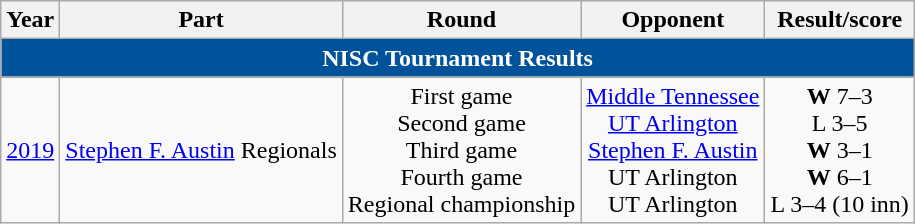<table class="wikitable">
<tr>
<th>Year</th>
<th>Part</th>
<th>Round</th>
<th>Opponent</th>
<th>Result/score</th>
</tr>
<tr>
<th colspan=5 style="background:#00529B; color: white;">NISC Tournament Results</th>
</tr>
<tr align="center">
<td><a href='#'>2019</a></td>
<td><a href='#'>Stephen F. Austin</a> Regionals</td>
<td>First game<br>Second game<br>Third game<br>Fourth game<br>Regional championship</td>
<td><a href='#'>Middle Tennessee</a><br><a href='#'>UT Arlington</a><br><a href='#'>Stephen F. Austin</a><br>UT Arlington<br>UT Arlington</td>
<td><strong>W</strong> 7–3<br>L 3–5<br><strong>W</strong> 3–1<br><strong>W</strong> 6–1<br>L 3–4 (10 inn)</td>
</tr>
</table>
